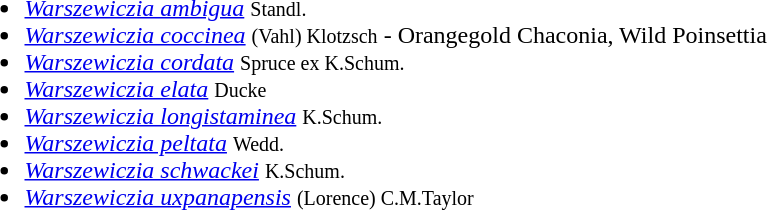<table border="0">
<tr>
<td valign="top"><br><ul><li><em><a href='#'>Warszewiczia ambigua</a></em> <small>Standl.</small></li><li><em><a href='#'>Warszewiczia coccinea</a></em> <small>(Vahl) Klotzsch</small> - Orangegold Chaconia, Wild Poinsettia</li><li><em><a href='#'>Warszewiczia cordata</a></em> <small>Spruce ex K.Schum.</small></li><li><em><a href='#'>Warszewiczia elata</a></em> <small>Ducke</small></li><li><em><a href='#'>Warszewiczia longistaminea</a></em> <small>K.Schum.</small></li><li><em><a href='#'>Warszewiczia peltata</a></em> <small>Wedd.</small></li><li><em><a href='#'>Warszewiczia schwackei</a></em> <small>K.Schum.</small></li><li><em><a href='#'>Warszewiczia uxpanapensis</a></em> <small>(Lorence) C.M.Taylor</small></li></ul></td>
</tr>
</table>
